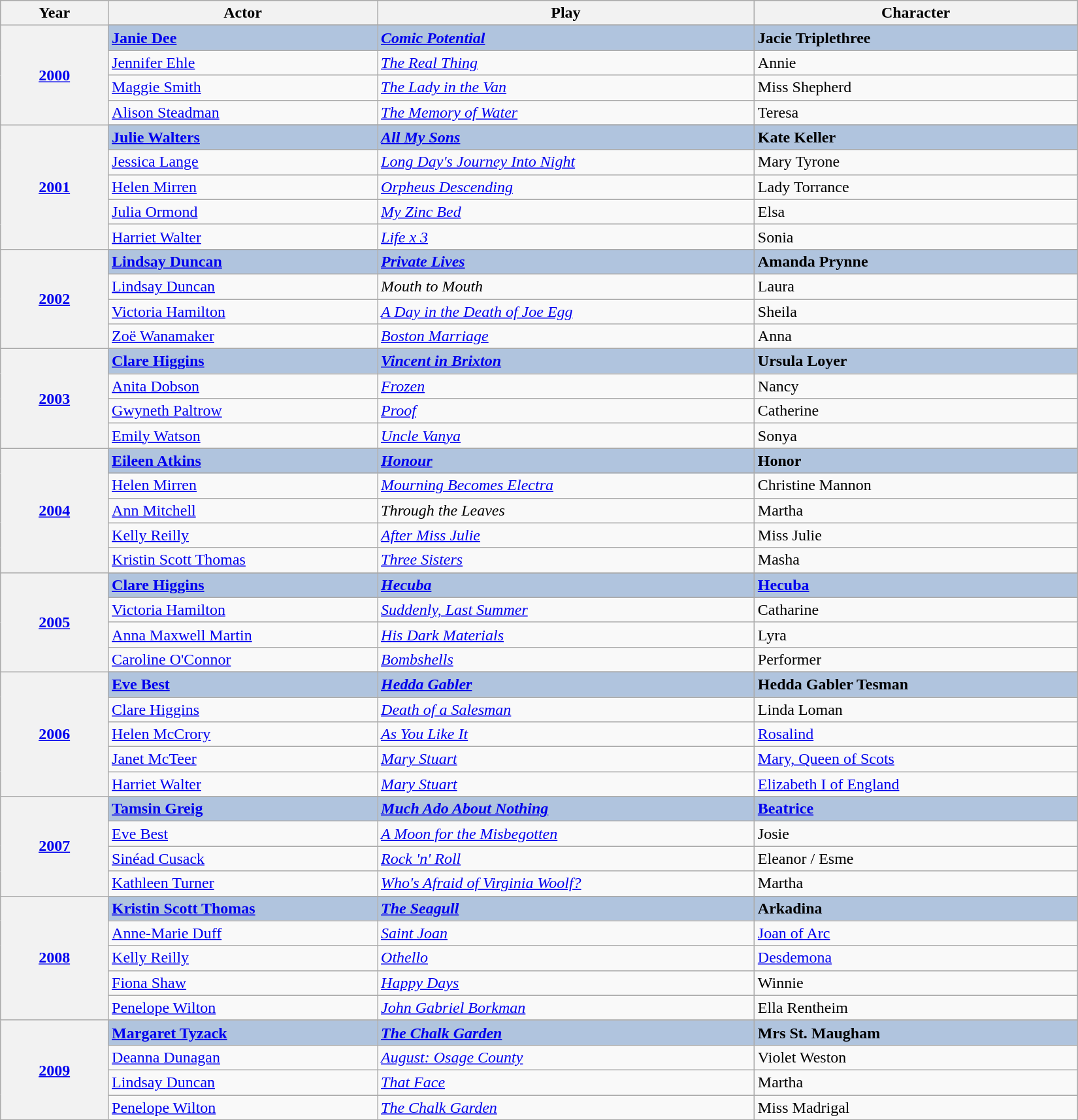<table class="wikitable" style="width:87%;">
<tr style="background:#bebebe;">
<th style="width:10%;">Year</th>
<th style="width:25%;">Actor</th>
<th style="width:35%;">Play</th>
<th style="width:30%;">Character</th>
</tr>
<tr>
<th rowspan="5" style="text-align:center;"><a href='#'>2000</a></th>
</tr>
<tr style="background:#B0C4DE">
<td><strong><a href='#'>Janie Dee</a></strong></td>
<td><strong><em><a href='#'>Comic Potential</a></em></strong></td>
<td><strong>Jacie Triplethree</strong></td>
</tr>
<tr>
<td><a href='#'>Jennifer Ehle</a></td>
<td><em><a href='#'>The Real Thing</a></em></td>
<td>Annie</td>
</tr>
<tr>
<td><a href='#'>Maggie Smith</a></td>
<td><em><a href='#'>The Lady in the Van</a></em></td>
<td>Miss Shepherd</td>
</tr>
<tr>
<td><a href='#'>Alison Steadman</a></td>
<td><em><a href='#'>The Memory of Water</a></em></td>
<td>Teresa</td>
</tr>
<tr>
<th rowspan="6" align="center"><a href='#'>2001</a></th>
</tr>
<tr style="background:#B0C4DE">
<td><strong><a href='#'>Julie Walters</a></strong></td>
<td><strong><em><a href='#'>All My Sons</a></em></strong></td>
<td><strong>Kate Keller</strong></td>
</tr>
<tr>
<td><a href='#'>Jessica Lange</a></td>
<td><em><a href='#'>Long Day's Journey Into Night</a></em></td>
<td>Mary Tyrone</td>
</tr>
<tr>
<td><a href='#'>Helen Mirren</a></td>
<td><em><a href='#'>Orpheus Descending</a></em></td>
<td>Lady Torrance</td>
</tr>
<tr>
<td><a href='#'>Julia Ormond</a></td>
<td><em><a href='#'>My Zinc Bed</a></em></td>
<td>Elsa</td>
</tr>
<tr>
<td><a href='#'>Harriet Walter</a></td>
<td><em><a href='#'>Life x 3</a></em></td>
<td>Sonia</td>
</tr>
<tr>
<th rowspan="5" align="center"><a href='#'>2002</a></th>
</tr>
<tr style="background:#B0C4DE">
<td><strong><a href='#'>Lindsay Duncan</a></strong></td>
<td><strong><em><a href='#'>Private Lives</a></em></strong></td>
<td><strong>Amanda Prynne</strong></td>
</tr>
<tr>
<td><a href='#'>Lindsay Duncan</a></td>
<td><em>Mouth to Mouth</em></td>
<td>Laura</td>
</tr>
<tr>
<td><a href='#'>Victoria Hamilton</a></td>
<td><em><a href='#'>A Day in the Death of Joe Egg</a></em></td>
<td>Sheila</td>
</tr>
<tr>
<td><a href='#'>Zoë Wanamaker</a></td>
<td><em><a href='#'>Boston Marriage</a></em></td>
<td>Anna</td>
</tr>
<tr>
<th rowspan="5" align="center"><a href='#'>2003</a></th>
</tr>
<tr style="background:#B0C4DE">
<td><strong><a href='#'>Clare Higgins</a></strong></td>
<td><strong><em><a href='#'>Vincent in Brixton</a></em></strong></td>
<td><strong>Ursula Loyer</strong></td>
</tr>
<tr>
<td><a href='#'>Anita Dobson</a></td>
<td><em><a href='#'>Frozen</a></em></td>
<td>Nancy</td>
</tr>
<tr>
<td><a href='#'>Gwyneth Paltrow</a></td>
<td><em><a href='#'>Proof</a></em></td>
<td>Catherine</td>
</tr>
<tr>
<td><a href='#'>Emily Watson</a></td>
<td><em><a href='#'>Uncle Vanya</a></em></td>
<td>Sonya</td>
</tr>
<tr>
<th rowspan="6" align="center"><a href='#'>2004</a></th>
</tr>
<tr style="background:#B0C4DE">
<td><strong><a href='#'>Eileen Atkins</a></strong></td>
<td><strong><em><a href='#'>Honour</a></em></strong></td>
<td><strong>Honor</strong></td>
</tr>
<tr>
<td><a href='#'>Helen Mirren</a></td>
<td><em><a href='#'>Mourning Becomes Electra</a></em></td>
<td>Christine Mannon</td>
</tr>
<tr>
<td><a href='#'>Ann Mitchell</a></td>
<td><em>Through the Leaves</em></td>
<td>Martha</td>
</tr>
<tr>
<td><a href='#'>Kelly Reilly</a></td>
<td><em><a href='#'>After Miss Julie</a></em></td>
<td>Miss Julie</td>
</tr>
<tr>
<td><a href='#'>Kristin Scott Thomas</a></td>
<td><em><a href='#'>Three Sisters</a></em></td>
<td>Masha</td>
</tr>
<tr>
<th rowspan="5" align="center"><a href='#'>2005</a></th>
</tr>
<tr style="background:#B0C4DE">
<td><strong><a href='#'>Clare Higgins</a></strong></td>
<td><strong><em><a href='#'>Hecuba</a></em></strong></td>
<td><strong><a href='#'>Hecuba</a></strong></td>
</tr>
<tr>
<td><a href='#'>Victoria Hamilton</a></td>
<td><em><a href='#'>Suddenly, Last Summer</a></em></td>
<td>Catharine</td>
</tr>
<tr>
<td><a href='#'>Anna Maxwell Martin</a></td>
<td><em><a href='#'>His Dark Materials</a></em></td>
<td>Lyra</td>
</tr>
<tr>
<td><a href='#'>Caroline O'Connor</a></td>
<td><em><a href='#'>Bombshells</a></em></td>
<td>Performer</td>
</tr>
<tr>
<th rowspan="6" align="center"><a href='#'>2006</a></th>
</tr>
<tr style="background:#B0C4DE">
<td><strong><a href='#'>Eve Best</a></strong></td>
<td><strong><em><a href='#'>Hedda Gabler</a></em></strong></td>
<td><strong>Hedda Gabler Tesman</strong></td>
</tr>
<tr>
<td><a href='#'>Clare Higgins</a></td>
<td><em><a href='#'>Death of a Salesman</a></em></td>
<td>Linda Loman</td>
</tr>
<tr>
<td><a href='#'>Helen McCrory</a></td>
<td><em><a href='#'>As You Like It</a></em></td>
<td><a href='#'>Rosalind</a></td>
</tr>
<tr>
<td><a href='#'>Janet McTeer</a></td>
<td><em><a href='#'>Mary Stuart</a></em></td>
<td><a href='#'>Mary, Queen of Scots</a></td>
</tr>
<tr>
<td><a href='#'>Harriet Walter</a></td>
<td><em><a href='#'>Mary Stuart</a></em></td>
<td><a href='#'>Elizabeth I of England</a></td>
</tr>
<tr>
<th rowspan="5" align="center"><a href='#'>2007</a></th>
</tr>
<tr style="background:#B0C4DE">
<td><strong><a href='#'>Tamsin Greig</a></strong></td>
<td><strong><em><a href='#'>Much Ado About Nothing</a></em></strong></td>
<td><strong><a href='#'>Beatrice</a></strong></td>
</tr>
<tr>
<td><a href='#'>Eve Best</a></td>
<td><em><a href='#'>A Moon for the Misbegotten</a></em></td>
<td>Josie</td>
</tr>
<tr>
<td><a href='#'>Sinéad Cusack</a></td>
<td><em><a href='#'>Rock 'n' Roll</a></em></td>
<td>Eleanor / Esme</td>
</tr>
<tr>
<td><a href='#'>Kathleen Turner</a></td>
<td><em><a href='#'>Who's Afraid of Virginia Woolf?</a></em></td>
<td>Martha</td>
</tr>
<tr>
<th rowspan="6" align="center"><a href='#'>2008</a></th>
</tr>
<tr style="background:#B0C4DE">
<td><strong><a href='#'>Kristin Scott Thomas</a></strong></td>
<td><strong><em><a href='#'>The Seagull</a></em></strong></td>
<td><strong>Arkadina</strong></td>
</tr>
<tr>
<td><a href='#'>Anne-Marie Duff</a></td>
<td><em><a href='#'>Saint Joan</a></em></td>
<td><a href='#'>Joan of Arc</a></td>
</tr>
<tr>
<td><a href='#'>Kelly Reilly</a></td>
<td><em><a href='#'>Othello</a></em></td>
<td><a href='#'>Desdemona</a></td>
</tr>
<tr>
<td><a href='#'>Fiona Shaw</a></td>
<td><em><a href='#'>Happy Days</a></em></td>
<td>Winnie</td>
</tr>
<tr>
<td><a href='#'>Penelope Wilton</a></td>
<td><em><a href='#'>John Gabriel Borkman</a></em></td>
<td>Ella Rentheim</td>
</tr>
<tr>
<th rowspan="5" align="center"><a href='#'>2009</a></th>
</tr>
<tr style="background:#B0C4DE">
<td><strong><a href='#'>Margaret Tyzack</a></strong></td>
<td><strong><em><a href='#'>The Chalk Garden</a></em></strong></td>
<td><strong>Mrs St. Maugham</strong></td>
</tr>
<tr>
<td><a href='#'>Deanna Dunagan</a></td>
<td><em><a href='#'>August: Osage County</a></em></td>
<td>Violet Weston</td>
</tr>
<tr>
<td><a href='#'>Lindsay Duncan</a></td>
<td><em><a href='#'>That Face</a></em></td>
<td>Martha</td>
</tr>
<tr>
<td><a href='#'>Penelope Wilton</a></td>
<td><em><a href='#'>The Chalk Garden</a></em></td>
<td>Miss Madrigal</td>
</tr>
</table>
